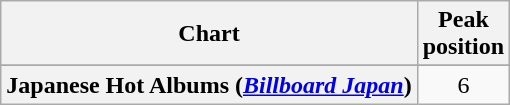<table class="wikitable sortable plainrowheaders" style="text-align:center">
<tr>
<th scope="col">Chart</th>
<th scope="col">Peak<br>position</th>
</tr>
<tr>
</tr>
<tr>
<th scope="row">Japanese Hot Albums (<em><a href='#'>Billboard Japan</a></em>)</th>
<td>6</td>
</tr>
</table>
